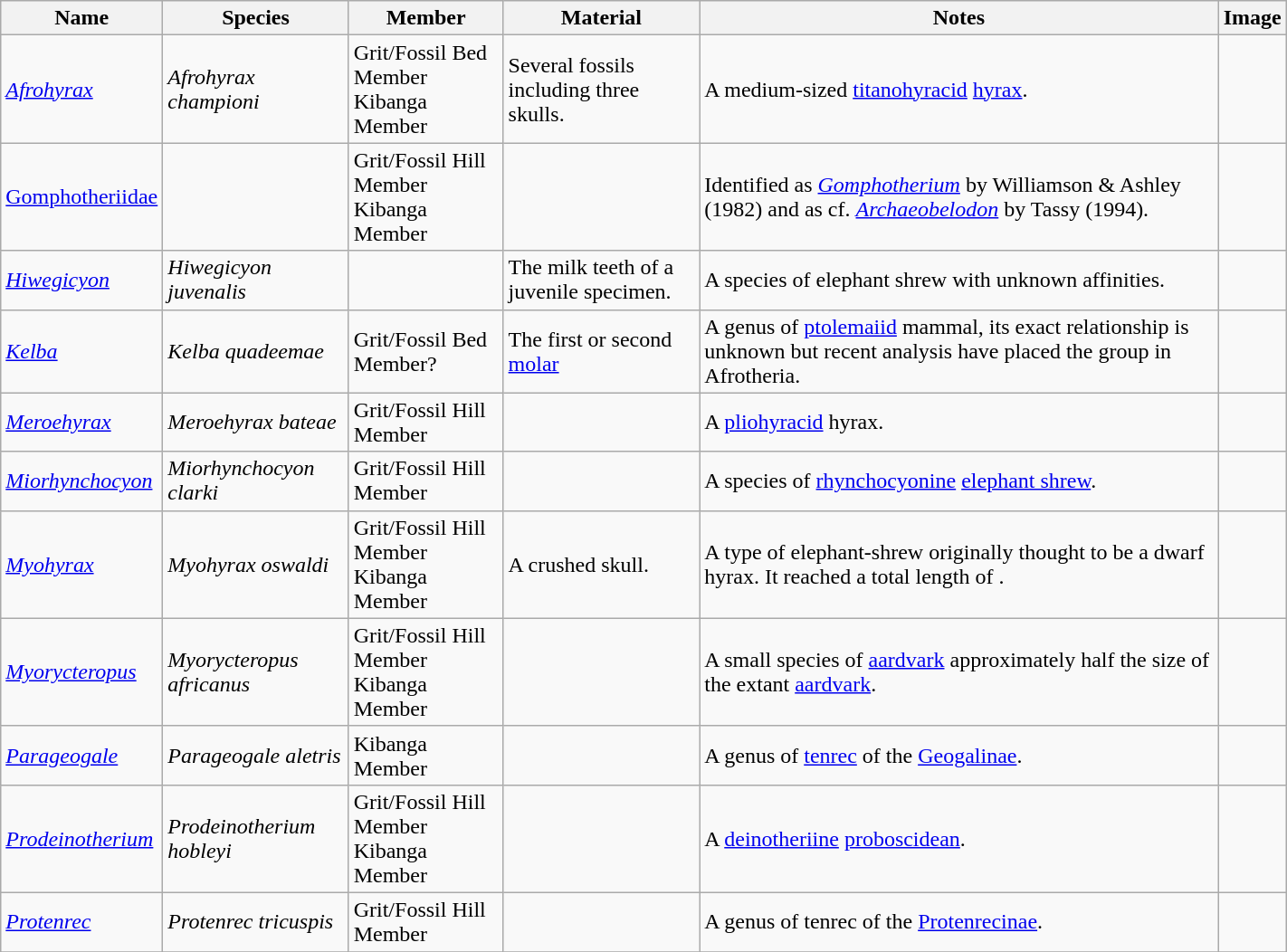<table class="wikitable" align="center" width="75%">
<tr>
<th>Name</th>
<th>Species</th>
<th>Member</th>
<th>Material</th>
<th>Notes</th>
<th>Image</th>
</tr>
<tr>
<td><em><a href='#'>Afrohyrax</a></em></td>
<td><em>Afrohyrax championi</em></td>
<td>Grit/Fossil Bed Member<br>Kibanga Member</td>
<td>Several fossils including three skulls.</td>
<td>A medium-sized <a href='#'>titanohyracid</a> <a href='#'>hyrax</a>.</td>
<td></td>
</tr>
<tr>
<td><a href='#'>Gomphotheriidae</a></td>
<td></td>
<td>Grit/Fossil Hill Member<br>Kibanga Member</td>
<td></td>
<td>Identified as <em><a href='#'>Gomphotherium</a></em> by Williamson & Ashley (1982) and as cf. <em><a href='#'>Archaeobelodon</a></em> by Tassy (1994).</td>
<td></td>
</tr>
<tr>
<td><em><a href='#'>Hiwegicyon</a></em></td>
<td><em>Hiwegicyon juvenalis</em></td>
<td></td>
<td>The milk teeth of a juvenile specimen.</td>
<td>A species of elephant shrew with unknown affinities.</td>
<td></td>
</tr>
<tr>
<td><em><a href='#'>Kelba</a></em></td>
<td><em>Kelba quadeemae</em></td>
<td>Grit/Fossil Bed Member?</td>
<td>The first or second <a href='#'>molar</a></td>
<td>A genus of <a href='#'>ptolemaiid</a> mammal, its exact relationship is unknown but recent analysis have placed the group in Afrotheria.</td>
<td></td>
</tr>
<tr>
<td><em><a href='#'>Meroehyrax</a></em></td>
<td><em>Meroehyrax bateae</em></td>
<td>Grit/Fossil Hill Member</td>
<td></td>
<td>A <a href='#'>pliohyracid</a> hyrax.</td>
<td></td>
</tr>
<tr>
<td><em><a href='#'>Miorhynchocyon</a></em></td>
<td><em>Miorhynchocyon clarki</em></td>
<td>Grit/Fossil Hill Member </td>
<td></td>
<td>A species of <a href='#'>rhynchocyonine</a> <a href='#'>elephant shrew</a>.</td>
<td></td>
</tr>
<tr>
<td><em><a href='#'>Myohyrax</a></em></td>
<td><em>Myohyrax oswaldi</em></td>
<td>Grit/Fossil Hill Member<br>Kibanga Member</td>
<td>A crushed skull.</td>
<td>A type of elephant-shrew originally thought to be a dwarf hyrax. It reached a total length of .</td>
<td></td>
</tr>
<tr>
<td><em><a href='#'>Myorycteropus</a></em></td>
<td><em>Myorycteropus africanus</em></td>
<td>Grit/Fossil Hill Member<br>Kibanga Member</td>
<td></td>
<td>A small species of <a href='#'>aardvark</a> approximately half the size of the extant <a href='#'>aardvark</a>.</td>
<td></td>
</tr>
<tr>
<td><em><a href='#'>Parageogale</a></em></td>
<td><em>Parageogale aletris</em></td>
<td>Kibanga Member</td>
<td></td>
<td>A genus of <a href='#'>tenrec</a> of the <a href='#'>Geogalinae</a>.</td>
<td></td>
</tr>
<tr>
<td><em><a href='#'>Prodeinotherium</a></em></td>
<td><em>Prodeinotherium hobleyi</em></td>
<td>Grit/Fossil Hill Member<br>Kibanga Member </td>
<td></td>
<td>A <a href='#'>deinotheriine</a> <a href='#'>proboscidean</a>.</td>
<td></td>
</tr>
<tr>
<td><em><a href='#'>Protenrec</a></em></td>
<td><em>Protenrec tricuspis</em></td>
<td>Grit/Fossil Hill Member</td>
<td></td>
<td>A genus of tenrec of the <a href='#'>Protenrecinae</a>.</td>
<td></td>
</tr>
<tr>
</tr>
</table>
